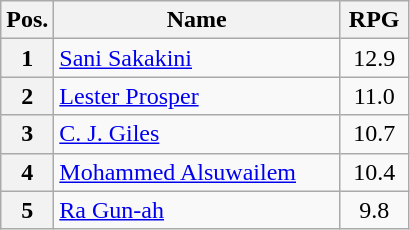<table class=wikitable style="text-align:center;">
<tr>
<th width="13%">Pos.</th>
<th width="70%">Name</th>
<th width="17%">RPG</th>
</tr>
<tr>
<th>1</th>
<td align=left> <a href='#'>Sani Sakakini</a></td>
<td>12.9</td>
</tr>
<tr>
<th>2</th>
<td align=left> <a href='#'>Lester Prosper</a></td>
<td>11.0</td>
</tr>
<tr>
<th>3</th>
<td align=left> <a href='#'>C. J. Giles</a></td>
<td>10.7</td>
</tr>
<tr>
<th>4</th>
<td align=left> <a href='#'>Mohammed Alsuwailem</a></td>
<td>10.4</td>
</tr>
<tr>
<th>5</th>
<td align=left> <a href='#'>Ra Gun-ah</a></td>
<td>9.8</td>
</tr>
</table>
